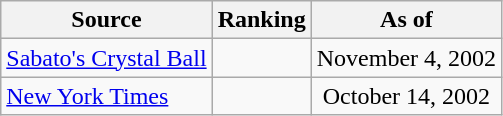<table class="wikitable" style="text-align:center">
<tr>
<th>Source</th>
<th>Ranking</th>
<th>As of</th>
</tr>
<tr>
<td align=left><a href='#'>Sabato's Crystal Ball</a></td>
<td></td>
<td>November 4, 2002</td>
</tr>
<tr>
<td align=left><a href='#'>New York Times</a></td>
<td></td>
<td>October 14, 2002</td>
</tr>
</table>
